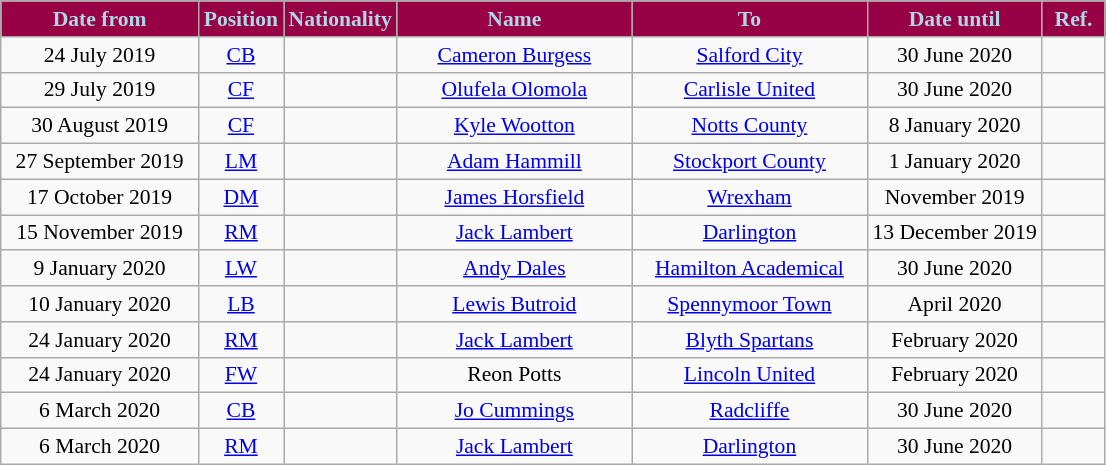<table class="wikitable"  style="text-align:center; font-size:90%; ">
<tr>
<th style="background:#970045; color:#ADD8E6; width:125px;">Date from</th>
<th style="background:#970045; color:#ADD8E6; width:50px;">Position</th>
<th style="background:#970045; color:#ADD8E6; width:50px;">Nationality</th>
<th style="background:#970045; color:#ADD8E6; width:150px;">Name</th>
<th style="background:#970045; color:#ADD8E6; width:150px;">To</th>
<th style="background:#970045; color:#ADD8E6; width:110px;">Date until</th>
<th style="background:#970045; color:#ADD8E6; width:35px;">Ref.</th>
</tr>
<tr>
<td>24 July 2019</td>
<td><a href='#'>CB</a></td>
<td></td>
<td><a href='#'>Cameron Burgess</a></td>
<td> <a href='#'>Salford City</a></td>
<td>30 June 2020</td>
<td></td>
</tr>
<tr>
<td>29 July 2019</td>
<td><a href='#'>CF</a></td>
<td></td>
<td><a href='#'>Olufela Olomola</a></td>
<td> <a href='#'>Carlisle United</a></td>
<td>30 June 2020</td>
<td></td>
</tr>
<tr>
<td>30 August 2019</td>
<td><a href='#'>CF</a></td>
<td></td>
<td><a href='#'>Kyle Wootton</a></td>
<td> <a href='#'>Notts County</a></td>
<td>8 January 2020</td>
<td></td>
</tr>
<tr>
<td>27 September 2019</td>
<td><a href='#'>LM</a></td>
<td></td>
<td><a href='#'>Adam Hammill</a></td>
<td> <a href='#'>Stockport County</a></td>
<td>1 January 2020</td>
<td></td>
</tr>
<tr>
<td>17 October 2019</td>
<td><a href='#'>DM</a></td>
<td></td>
<td><a href='#'>James Horsfield</a></td>
<td> <a href='#'>Wrexham</a></td>
<td>November 2019</td>
<td></td>
</tr>
<tr>
<td>15 November 2019</td>
<td><a href='#'>RM</a></td>
<td></td>
<td><a href='#'>Jack Lambert</a></td>
<td> <a href='#'>Darlington</a></td>
<td>13 December 2019</td>
<td></td>
</tr>
<tr>
<td>9 January 2020</td>
<td><a href='#'>LW</a></td>
<td></td>
<td><a href='#'>Andy Dales</a></td>
<td> <a href='#'>Hamilton Academical</a></td>
<td>30 June 2020</td>
<td></td>
</tr>
<tr>
<td>10 January 2020</td>
<td><a href='#'>LB</a></td>
<td></td>
<td><a href='#'>Lewis Butroid</a></td>
<td> <a href='#'>Spennymoor Town</a></td>
<td>April 2020</td>
<td></td>
</tr>
<tr>
<td>24 January 2020</td>
<td><a href='#'>RM</a></td>
<td></td>
<td><a href='#'>Jack Lambert</a></td>
<td> <a href='#'>Blyth Spartans</a></td>
<td>February 2020</td>
<td></td>
</tr>
<tr>
<td>24 January 2020</td>
<td><a href='#'>FW</a></td>
<td></td>
<td>Reon Potts</td>
<td> <a href='#'>Lincoln United</a></td>
<td>February 2020</td>
<td></td>
</tr>
<tr>
<td>6 March 2020</td>
<td><a href='#'>CB</a></td>
<td></td>
<td><a href='#'>Jo Cummings</a></td>
<td> <a href='#'>Radcliffe</a></td>
<td>30 June 2020</td>
<td></td>
</tr>
<tr>
<td>6 March 2020</td>
<td><a href='#'>RM</a></td>
<td></td>
<td><a href='#'>Jack Lambert</a></td>
<td> <a href='#'>Darlington</a></td>
<td>30 June 2020</td>
<td></td>
</tr>
</table>
